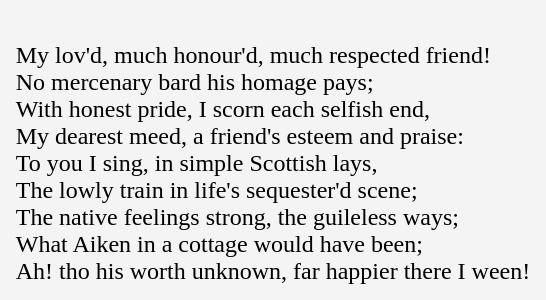<table cellpadding=10 border="0" align=center>
<tr>
<td bgcolor=#f4f4f4><br>My lov'd, much honour'd, much respected friend!<br>
No mercenary bard his homage pays;<br>
With honest pride, I scorn each selfish end,<br>
My dearest meed, a friend's esteem and praise:<br>
To you I sing, in simple Scottish lays,<br>
The lowly train in life's sequester'd scene;<br>
The native feelings strong, the guileless ways;<br>
What Aiken in a cottage would have been;<br>
Ah! tho his worth unknown, far happier there I ween!<br></td>
</tr>
</table>
